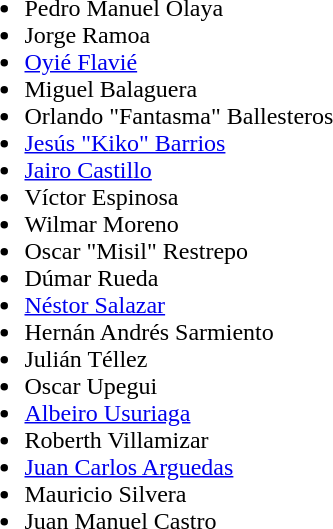<table style="width:60%;">
<tr>
<td><br><ul><li> Pedro Manuel Olaya</li><li> Jorge Ramoa</li><li> <a href='#'>Oyié Flavié</a></li><li> Miguel Balaguera</li><li> Orlando "Fantasma" Ballesteros</li><li> <a href='#'>Jesús "Kiko" Barrios</a></li><li> <a href='#'>Jairo Castillo</a></li><li> Víctor Espinosa</li><li> Wilmar Moreno</li><li> Oscar "Misil" Restrepo</li><li> Dúmar Rueda</li><li> <a href='#'>Néstor Salazar</a></li><li> Hernán Andrés Sarmiento</li><li> Julián Téllez</li><li> Oscar Upegui</li><li> <a href='#'>Albeiro Usuriaga</a></li><li> Roberth Villamizar</li><li> <a href='#'>Juan Carlos Arguedas</a></li><li> Mauricio Silvera</li><li> Juan Manuel Castro</li></ul></td>
</tr>
</table>
